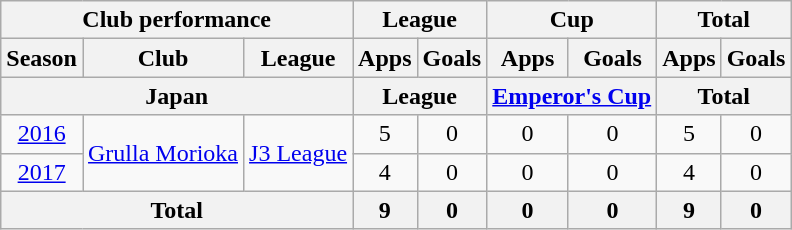<table class="wikitable" style="text-align:center;">
<tr>
<th colspan=3>Club performance</th>
<th colspan=2>League</th>
<th colspan=2>Cup</th>
<th colspan=2>Total</th>
</tr>
<tr>
<th>Season</th>
<th>Club</th>
<th>League</th>
<th>Apps</th>
<th>Goals</th>
<th>Apps</th>
<th>Goals</th>
<th>Apps</th>
<th>Goals</th>
</tr>
<tr>
<th colspan=3>Japan</th>
<th colspan=2>League</th>
<th colspan=2><a href='#'>Emperor's Cup</a></th>
<th colspan=2>Total</th>
</tr>
<tr>
<td><a href='#'>2016</a></td>
<td rowspan="2"><a href='#'>Grulla Morioka</a></td>
<td rowspan="2"><a href='#'>J3 League</a></td>
<td>5</td>
<td>0</td>
<td>0</td>
<td>0</td>
<td>5</td>
<td>0</td>
</tr>
<tr>
<td><a href='#'>2017</a></td>
<td>4</td>
<td>0</td>
<td>0</td>
<td>0</td>
<td>4</td>
<td>0</td>
</tr>
<tr>
<th colspan=3>Total</th>
<th>9</th>
<th>0</th>
<th>0</th>
<th>0</th>
<th>9</th>
<th>0</th>
</tr>
</table>
